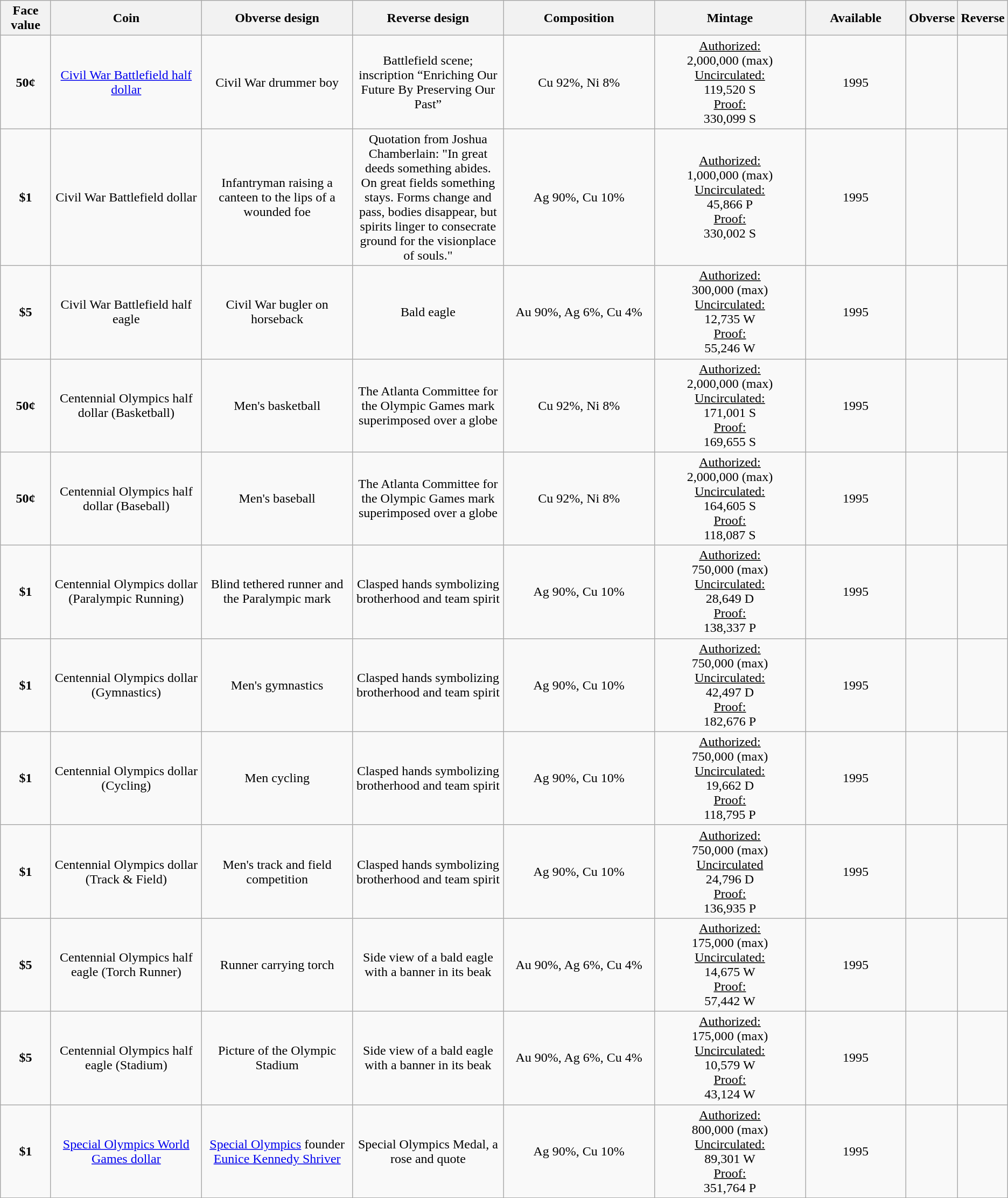<table class="wikitable">
<tr>
<th width="5%">Face value</th>
<th width="15%">Coin</th>
<th width="15%">Obverse design</th>
<th width="15%">Reverse design</th>
<th width="15%">Composition</th>
<th width="15%">Mintage</th>
<th width="10%">Available</th>
<th>Obverse</th>
<th>Reverse</th>
</tr>
<tr>
<td align="center"><strong>50¢</strong></td>
<td align="center"><a href='#'>Civil War Battlefield half dollar</a></td>
<td align="center">Civil War drummer boy</td>
<td align="center">Battlefield scene; inscription “Enriching Our Future By Preserving Our Past”</td>
<td align="center">Cu 92%, Ni 8%</td>
<td align="center"><u>Authorized:</u><br>2,000,000 (max)<br><u>Uncirculated:</u><br>119,520 S<br><u>Proof:</u><br>330,099 S</td>
<td align="center">1995</td>
<td></td>
<td></td>
</tr>
<tr>
<td align="center"><strong>$1</strong></td>
<td align="center">Civil War Battlefield dollar</td>
<td align="center">Infantryman raising a canteen to the lips of a wounded foe</td>
<td align="center">Quotation from Joshua Chamberlain: "In great deeds something abides. On great fields something stays. Forms change and pass, bodies disappear, but spirits linger to consecrate ground for the visionplace of souls."</td>
<td align="center">Ag 90%, Cu 10%</td>
<td align="center"><u>Authorized:</u><br>1,000,000 (max)<br><u>Uncirculated:</u><br>45,866 P<br><u>Proof:</u><br>330,002 S</td>
<td align="center">1995</td>
<td></td>
<td></td>
</tr>
<tr>
<td align="center"><strong>$5</strong></td>
<td align="center">Civil War Battlefield half eagle</td>
<td align="center">Civil War bugler on horseback</td>
<td align="center">Bald eagle</td>
<td align="center">Au 90%, Ag 6%, Cu 4%</td>
<td align="center"><u>Authorized:</u><br>300,000 (max)<br><u>Uncirculated:</u><br>12,735 W<br><u>Proof:</u><br>55,246 W</td>
<td align="center">1995</td>
<td></td>
<td></td>
</tr>
<tr>
<td align="center"><strong>50¢</strong></td>
<td align="center">Centennial Olympics half dollar (Basketball)</td>
<td align="center">Men's basketball</td>
<td align="center">The Atlanta Committee for the Olympic Games mark superimposed over a globe</td>
<td align="center">Cu 92%, Ni 8%</td>
<td align="center"><u>Authorized:</u><br>2,000,000 (max)<br><u>Uncirculated:</u><br>171,001 S<br><u>Proof:</u><br>169,655 S</td>
<td align="center">1995</td>
<td></td>
<td></td>
</tr>
<tr>
<td align="center"><strong>50¢</strong></td>
<td align="center">Centennial Olympics half dollar (Baseball)</td>
<td align="center">Men's baseball</td>
<td align="center">The Atlanta Committee for the Olympic Games mark superimposed over a globe</td>
<td align="center">Cu 92%, Ni 8%</td>
<td align="center"><u>Authorized:</u><br>2,000,000 (max)<br><u>Uncirculated:</u><br>164,605 S<br><u>Proof:</u><br>118,087 S</td>
<td align="center">1995</td>
<td></td>
<td></td>
</tr>
<tr>
<td align="center"><strong>$1</strong></td>
<td align="center">Centennial Olympics dollar (Paralympic Running)</td>
<td align="center">Blind tethered runner and the Paralympic mark</td>
<td align="center">Clasped hands symbolizing brotherhood and team spirit</td>
<td align="center">Ag 90%, Cu 10%</td>
<td align="center"><u>Authorized:</u><br>750,000 (max)<br><u>Uncirculated:</u><br>28,649 D<br><u>Proof:</u><br>138,337 P</td>
<td align="center">1995</td>
<td></td>
<td></td>
</tr>
<tr>
<td align="center"><strong>$1</strong></td>
<td align="center">Centennial Olympics dollar (Gymnastics)</td>
<td align="center">Men's gymnastics</td>
<td align="center">Clasped hands symbolizing brotherhood and team spirit</td>
<td align="center">Ag 90%, Cu 10%</td>
<td align="center"><u>Authorized:</u><br>750,000 (max)<br><u>Uncirculated:</u><br>42,497 D<br><u>Proof:</u><br>182,676 P</td>
<td align="center">1995</td>
<td></td>
<td></td>
</tr>
<tr>
<td align="center"><strong>$1</strong></td>
<td align="center">Centennial Olympics dollar (Cycling)</td>
<td align="center">Men cycling</td>
<td align="center">Clasped hands symbolizing brotherhood and team spirit</td>
<td align="center">Ag 90%, Cu 10%</td>
<td align="center"><u>Authorized:</u><br>750,000 (max)<br><u>Uncirculated:</u><br>19,662 D<br><u>Proof:</u><br>118,795 P</td>
<td align="center">1995</td>
<td></td>
<td></td>
</tr>
<tr>
<td align="center"><strong>$1</strong></td>
<td align="center">Centennial Olympics dollar (Track & Field)</td>
<td align="center">Men's track and field competition</td>
<td align="center">Clasped hands symbolizing brotherhood and team spirit</td>
<td align="center">Ag 90%, Cu 10%</td>
<td align="center"><u>Authorized:</u><br>750,000 (max)<br><u>Uncirculated</u><br>24,796 D<br><u>Proof:</u><br>136,935 P</td>
<td align="center">1995</td>
<td></td>
<td></td>
</tr>
<tr>
<td align="center"><strong>$5</strong></td>
<td align="center">Centennial Olympics half eagle (Torch Runner)</td>
<td align="center">Runner carrying torch</td>
<td align="center">Side view of a bald eagle with a banner in its beak</td>
<td align="center">Au 90%, Ag 6%, Cu 4%</td>
<td align="center"><u>Authorized:</u><br>175,000 (max)<br><u>Uncirculated:</u><br>14,675 W<br><u>Proof:</u><br>57,442 W</td>
<td align="center">1995</td>
<td></td>
<td></td>
</tr>
<tr>
<td align="center"><strong>$5</strong></td>
<td align="center">Centennial Olympics half eagle (Stadium)</td>
<td align="center">Picture of the Olympic Stadium</td>
<td align="center">Side view of a bald eagle with a banner in its beak</td>
<td align="center">Au 90%, Ag 6%, Cu 4%</td>
<td align="center"><u>Authorized:</u><br>175,000 (max)<br><u>Uncirculated:</u><br>10,579 W<br><u>Proof:</u><br>43,124 W</td>
<td align="center">1995</td>
<td></td>
<td></td>
</tr>
<tr>
<td align="center"><strong>$1</strong></td>
<td align="center"><a href='#'>Special Olympics World Games dollar</a></td>
<td align="center"><a href='#'>Special Olympics</a> founder <a href='#'>Eunice Kennedy Shriver</a></td>
<td align="center">Special Olympics Medal, a rose and quote</td>
<td align="center">Ag 90%, Cu 10%</td>
<td align="center"><u>Authorized:</u><br>800,000 (max)<br><u>Uncirculated:</u><br>89,301 W<br><u>Proof:</u><br>351,764 P</td>
<td align="center">1995</td>
<td></td>
<td></td>
</tr>
</table>
